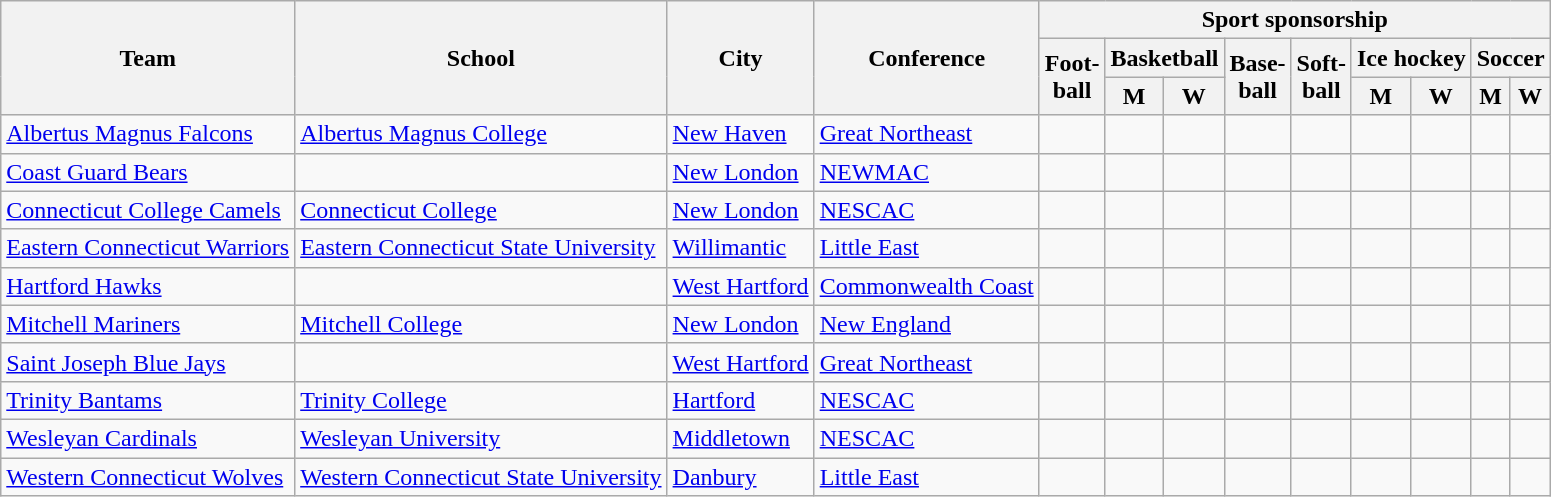<table class="sortable wikitable">
<tr>
<th rowspan=3>Team</th>
<th rowspan=3>School</th>
<th rowspan=3>City</th>
<th rowspan=3>Conference</th>
<th colspan=9>Sport sponsorship</th>
</tr>
<tr>
<th rowspan=2>Foot-<br>ball</th>
<th colspan=2>Basketball</th>
<th rowspan=2>Base-<br>ball</th>
<th rowspan=2>Soft-<br>ball</th>
<th colspan=2>Ice hockey</th>
<th colspan=2>Soccer</th>
</tr>
<tr>
<th>M</th>
<th>W</th>
<th>M</th>
<th>W</th>
<th>M</th>
<th>W</th>
</tr>
<tr>
<td><a href='#'>Albertus Magnus Falcons</a></td>
<td><a href='#'>Albertus Magnus College</a></td>
<td><a href='#'>New Haven</a></td>
<td><a href='#'>Great Northeast</a></td>
<td></td>
<td></td>
<td></td>
<td></td>
<td></td>
<td> </td>
<td> </td>
<td></td>
<td></td>
</tr>
<tr>
<td><a href='#'>Coast Guard Bears</a></td>
<td></td>
<td><a href='#'>New London</a></td>
<td><a href='#'>NEWMAC</a></td>
<td></td>
<td></td>
<td></td>
<td></td>
<td></td>
<td></td>
<td></td>
<td></td>
<td></td>
</tr>
<tr>
<td><a href='#'>Connecticut College Camels</a></td>
<td><a href='#'>Connecticut College</a></td>
<td><a href='#'>New London</a></td>
<td><a href='#'>NESCAC</a></td>
<td></td>
<td></td>
<td></td>
<td></td>
<td></td>
<td></td>
<td></td>
<td></td>
<td></td>
</tr>
<tr>
<td><a href='#'>Eastern Connecticut Warriors</a></td>
<td><a href='#'>Eastern Connecticut State University</a></td>
<td><a href='#'>Willimantic</a></td>
<td><a href='#'>Little East</a></td>
<td></td>
<td></td>
<td></td>
<td></td>
<td></td>
<td></td>
<td></td>
<td></td>
<td></td>
</tr>
<tr>
<td><a href='#'>Hartford Hawks</a></td>
<td></td>
<td><a href='#'>West Hartford</a></td>
<td><a href='#'>Commonwealth Coast</a></td>
<td></td>
<td></td>
<td></td>
<td></td>
<td></td>
<td></td>
<td></td>
<td></td>
<td></td>
</tr>
<tr>
<td><a href='#'>Mitchell Mariners</a></td>
<td><a href='#'>Mitchell College</a></td>
<td><a href='#'>New London</a></td>
<td><a href='#'>New England</a></td>
<td></td>
<td></td>
<td></td>
<td></td>
<td></td>
<td></td>
<td></td>
<td></td>
<td></td>
</tr>
<tr>
<td><a href='#'>Saint Joseph Blue Jays</a></td>
<td></td>
<td><a href='#'>West Hartford</a></td>
<td><a href='#'>Great Northeast</a></td>
<td></td>
<td></td>
<td></td>
<td></td>
<td></td>
<td></td>
<td></td>
<td></td>
<td></td>
</tr>
<tr>
<td><a href='#'>Trinity Bantams</a></td>
<td><a href='#'>Trinity College</a></td>
<td><a href='#'>Hartford</a></td>
<td><a href='#'>NESCAC</a></td>
<td></td>
<td></td>
<td></td>
<td></td>
<td></td>
<td></td>
<td></td>
<td></td>
<td></td>
</tr>
<tr>
<td><a href='#'>Wesleyan Cardinals</a></td>
<td><a href='#'>Wesleyan University</a></td>
<td><a href='#'>Middletown</a></td>
<td><a href='#'>NESCAC</a></td>
<td></td>
<td></td>
<td></td>
<td></td>
<td></td>
<td></td>
<td></td>
<td></td>
<td></td>
</tr>
<tr>
<td><a href='#'>Western Connecticut Wolves</a></td>
<td><a href='#'>Western Connecticut State University</a></td>
<td><a href='#'>Danbury</a></td>
<td><a href='#'>Little East</a></td>
<td> </td>
<td></td>
<td></td>
<td></td>
<td></td>
<td></td>
<td></td>
<td></td>
<td></td>
</tr>
</table>
